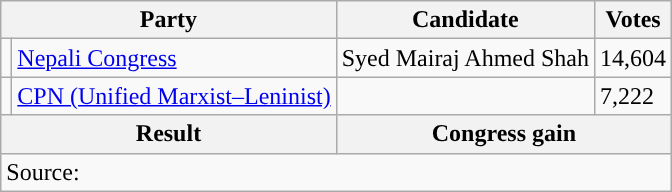<table class="wikitable">
<tr>
<th colspan="2">Party</th>
<th>Candidate</th>
<th>Votes</th>
</tr>
<tr>
<td style="background-color:"></td>
<td><a href='#'>Nepali Congress</a></td>
<td>Syed Mairaj Ahmed Shah</td>
<td>14,604</td>
</tr>
<tr>
<td style="background-color:"></td>
<td><a href='#'>CPN (Unified Marxist–Leninist)</a></td>
<td></td>
<td>7,222</td>
</tr>
<tr>
<th colspan="2">Result</th>
<th colspan="2">Congress gain</th>
</tr>
<tr>
<td colspan="4">Source: </td>
</tr>
</table>
